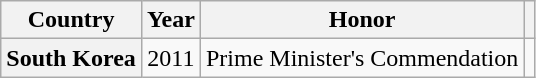<table class="wikitable plainrowheaders sortable" style="margin-right: 0;">
<tr>
<th scope="col">Country</th>
<th scope="col">Year</th>
<th scope="col">Honor</th>
<th scope="col" class="unsortable"></th>
</tr>
<tr>
<th scope="row">South Korea</th>
<td style="text-align:center">2011</td>
<td>Prime Minister's Commendation</td>
<td style="text-align:center"></td>
</tr>
</table>
